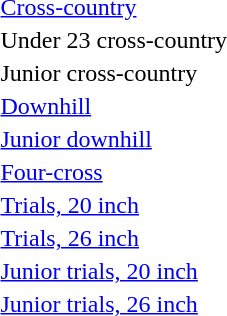<table>
<tr>
<td><a href='#'>Cross-country</a></td>
<td></td>
<td></td>
<td></td>
</tr>
<tr>
<td>Under 23 cross-country</td>
<td></td>
<td></td>
<td></td>
</tr>
<tr>
<td>Junior cross-country</td>
<td></td>
<td></td>
<td></td>
</tr>
<tr>
<td><a href='#'>Downhill</a></td>
<td></td>
<td></td>
<td></td>
</tr>
<tr>
<td><a href='#'>Junior downhill</a></td>
<td></td>
<td></td>
<td></td>
</tr>
<tr>
<td><a href='#'>Four-cross</a></td>
<td></td>
<td></td>
<td></td>
</tr>
<tr>
<td><a href='#'>Trials, 20 inch</a></td>
<td></td>
<td></td>
<td></td>
</tr>
<tr>
<td><a href='#'>Trials, 26 inch</a></td>
<td></td>
<td></td>
<td></td>
</tr>
<tr>
<td><a href='#'>Junior trials, 20 inch</a></td>
<td></td>
<td></td>
<td></td>
</tr>
<tr>
<td><a href='#'>Junior trials, 26 inch</a></td>
<td></td>
<td></td>
<td></td>
</tr>
</table>
